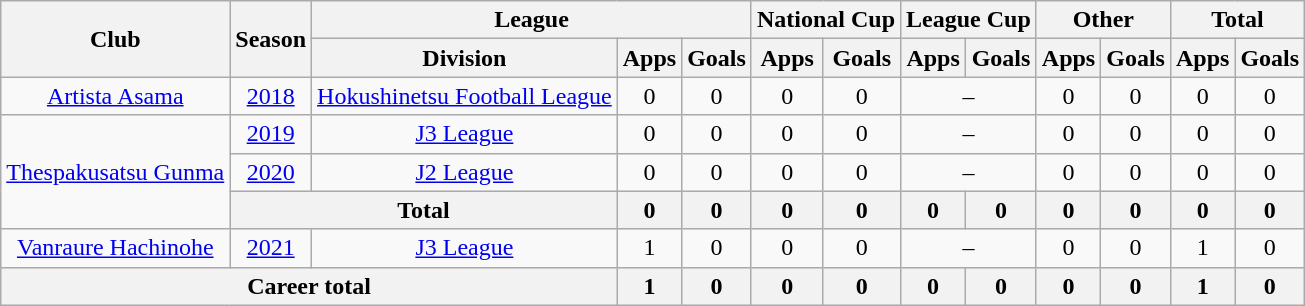<table class="wikitable" style="text-align: center">
<tr>
<th rowspan="2">Club</th>
<th rowspan="2">Season</th>
<th colspan="3">League</th>
<th colspan="2">National Cup</th>
<th colspan="2">League Cup</th>
<th colspan="2">Other</th>
<th colspan="2">Total</th>
</tr>
<tr>
<th>Division</th>
<th>Apps</th>
<th>Goals</th>
<th>Apps</th>
<th>Goals</th>
<th>Apps</th>
<th>Goals</th>
<th>Apps</th>
<th>Goals</th>
<th>Apps</th>
<th>Goals</th>
</tr>
<tr>
<td><a href='#'>Artista Asama</a></td>
<td><a href='#'>2018</a></td>
<td><a href='#'>Hokushinetsu Football League</a></td>
<td>0</td>
<td>0</td>
<td>0</td>
<td>0</td>
<td colspan="2">–</td>
<td>0</td>
<td>0</td>
<td>0</td>
<td>0</td>
</tr>
<tr>
<td rowspan="3"><a href='#'>Thespakusatsu Gunma</a></td>
<td><a href='#'>2019</a></td>
<td><a href='#'>J3 League</a></td>
<td>0</td>
<td>0</td>
<td>0</td>
<td>0</td>
<td colspan="2">–</td>
<td>0</td>
<td>0</td>
<td>0</td>
<td>0</td>
</tr>
<tr>
<td><a href='#'>2020</a></td>
<td><a href='#'>J2 League</a></td>
<td>0</td>
<td>0</td>
<td>0</td>
<td>0</td>
<td colspan="2">–</td>
<td>0</td>
<td>0</td>
<td>0</td>
<td>0</td>
</tr>
<tr>
<th colspan=2>Total</th>
<th>0</th>
<th>0</th>
<th>0</th>
<th>0</th>
<th>0</th>
<th>0</th>
<th>0</th>
<th>0</th>
<th>0</th>
<th>0</th>
</tr>
<tr>
<td><a href='#'>Vanraure Hachinohe</a></td>
<td><a href='#'>2021</a></td>
<td><a href='#'>J3 League</a></td>
<td>1</td>
<td>0</td>
<td>0</td>
<td>0</td>
<td colspan="2">–</td>
<td>0</td>
<td>0</td>
<td>1</td>
<td>0</td>
</tr>
<tr>
<th colspan=3>Career total</th>
<th>1</th>
<th>0</th>
<th>0</th>
<th>0</th>
<th>0</th>
<th>0</th>
<th>0</th>
<th>0</th>
<th>1</th>
<th>0</th>
</tr>
</table>
